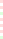<table style="font-size: 85%">
<tr>
<td style="background:#fdd;"></td>
</tr>
<tr>
<td style="background:#fdd;"></td>
</tr>
<tr>
<td style="background:#dfd;"></td>
</tr>
<tr>
<td style="background:#fdd;"></td>
</tr>
<tr>
<td style="background:#fdd;"></td>
</tr>
<tr>
<td style="background:#fdd;"></td>
</tr>
<tr>
<td style="background:#dfd;"></td>
</tr>
</table>
